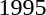<table>
<tr>
<td>1995</td>
<td></td>
<td></td>
<td><br></td>
</tr>
</table>
